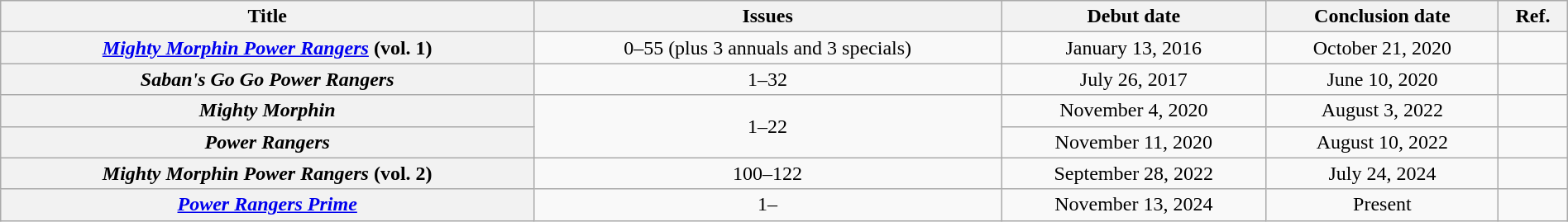<table class="wikitable" width="100%" style="text-align: center;">
<tr>
<th scope="col">Title</th>
<th scope="col">Issues</th>
<th scope="col">Debut date</th>
<th scope="col">Conclusion date</th>
<th>Ref.</th>
</tr>
<tr>
<th><em><a href='#'>Mighty Morphin Power Rangers</a></em> (vol. 1)</th>
<td>0–55 (plus 3 annuals and 3 specials)</td>
<td>January 13, 2016</td>
<td>October 21, 2020</td>
<td></td>
</tr>
<tr>
<th><em>Saban's Go Go Power Rangers</em></th>
<td>1–32</td>
<td>July 26, 2017</td>
<td>June 10, 2020</td>
<td><em></em></td>
</tr>
<tr>
<th><em>Mighty Morphin</em></th>
<td rowspan="2">1–22</td>
<td>November 4, 2020</td>
<td>August 3, 2022</td>
<td><em></em></td>
</tr>
<tr>
<th><em>Power Rangers</em></th>
<td>November 11, 2020</td>
<td>August 10, 2022</td>
<td><em></em></td>
</tr>
<tr>
<th><em>Mighty Morphin Power Rangers</em> (vol. 2)</th>
<td>100–122</td>
<td>September 28, 2022</td>
<td>July 24, 2024</td>
<td></td>
</tr>
<tr>
<th scope="col"><em><a href='#'>Power Rangers Prime</a></em></th>
<td rowspan="2">1–</td>
<td>November 13, 2024</td>
<td>Present</td>
<td></td>
</tr>
</table>
